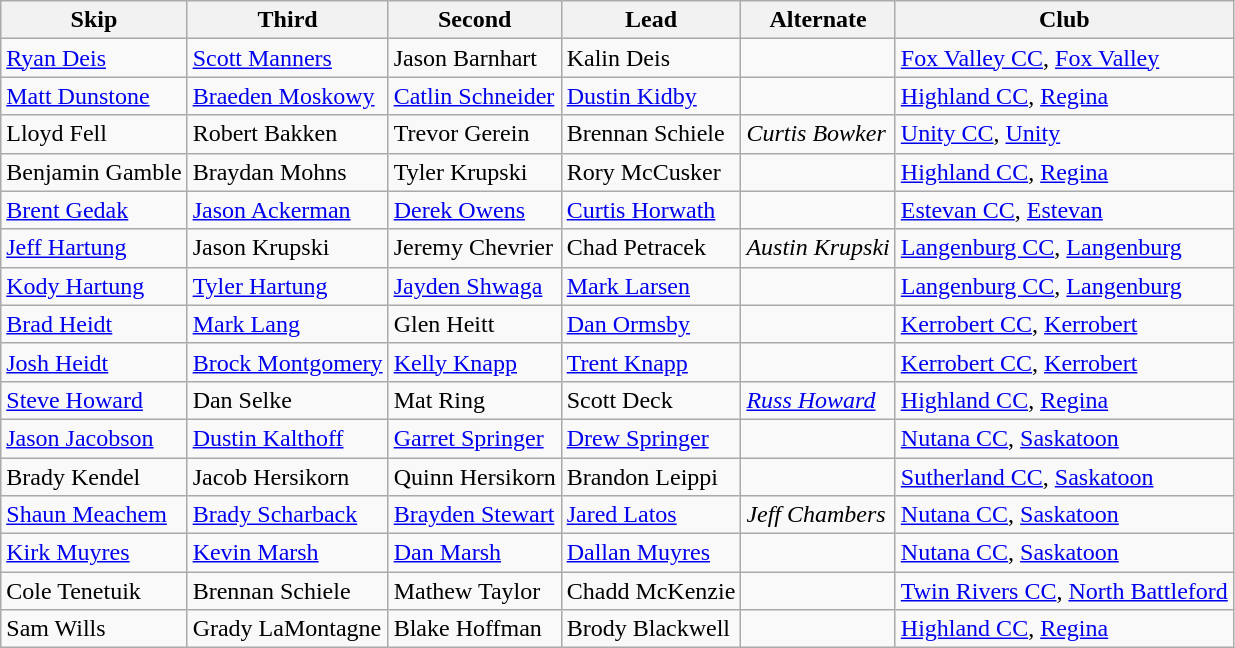<table class="wikitable">
<tr>
<th>Skip</th>
<th>Third</th>
<th>Second</th>
<th>Lead</th>
<th>Alternate</th>
<th>Club</th>
</tr>
<tr>
<td><a href='#'>Ryan Deis</a></td>
<td><a href='#'>Scott Manners</a></td>
<td>Jason Barnhart</td>
<td>Kalin Deis</td>
<td></td>
<td><a href='#'>Fox Valley CC</a>, <a href='#'>Fox Valley</a></td>
</tr>
<tr>
<td><a href='#'>Matt Dunstone</a></td>
<td><a href='#'>Braeden Moskowy</a></td>
<td><a href='#'>Catlin Schneider</a></td>
<td><a href='#'>Dustin Kidby</a></td>
<td></td>
<td><a href='#'>Highland CC</a>, <a href='#'>Regina</a></td>
</tr>
<tr>
<td>Lloyd Fell</td>
<td>Robert Bakken</td>
<td>Trevor Gerein</td>
<td>Brennan Schiele</td>
<td><em>Curtis Bowker</em></td>
<td><a href='#'>Unity CC</a>, <a href='#'>Unity</a></td>
</tr>
<tr>
<td>Benjamin Gamble</td>
<td>Braydan Mohns</td>
<td>Tyler Krupski</td>
<td>Rory McCusker</td>
<td></td>
<td><a href='#'>Highland CC</a>, <a href='#'>Regina</a></td>
</tr>
<tr>
<td><a href='#'>Brent Gedak</a></td>
<td><a href='#'>Jason Ackerman</a></td>
<td><a href='#'>Derek Owens</a></td>
<td><a href='#'>Curtis Horwath</a></td>
<td></td>
<td><a href='#'>Estevan CC</a>, <a href='#'>Estevan</a></td>
</tr>
<tr>
<td><a href='#'>Jeff Hartung</a></td>
<td>Jason Krupski</td>
<td>Jeremy Chevrier</td>
<td>Chad Petracek</td>
<td><em>Austin Krupski</em></td>
<td><a href='#'>Langenburg CC</a>, <a href='#'>Langenburg</a></td>
</tr>
<tr>
<td><a href='#'>Kody Hartung</a></td>
<td><a href='#'>Tyler Hartung</a></td>
<td><a href='#'>Jayden Shwaga</a></td>
<td><a href='#'>Mark Larsen</a></td>
<td></td>
<td><a href='#'>Langenburg CC</a>, <a href='#'>Langenburg</a></td>
</tr>
<tr>
<td><a href='#'>Brad Heidt</a></td>
<td><a href='#'>Mark Lang</a></td>
<td>Glen Heitt</td>
<td><a href='#'>Dan Ormsby</a></td>
<td></td>
<td><a href='#'>Kerrobert CC</a>, <a href='#'>Kerrobert</a></td>
</tr>
<tr>
<td><a href='#'>Josh Heidt</a></td>
<td><a href='#'>Brock Montgomery</a></td>
<td><a href='#'>Kelly Knapp</a></td>
<td><a href='#'>Trent Knapp</a></td>
<td></td>
<td><a href='#'>Kerrobert CC</a>, <a href='#'>Kerrobert</a></td>
</tr>
<tr>
<td><a href='#'>Steve Howard</a></td>
<td>Dan Selke</td>
<td>Mat Ring</td>
<td>Scott Deck</td>
<td><em><a href='#'>Russ Howard</a></em></td>
<td><a href='#'>Highland CC</a>, <a href='#'>Regina</a></td>
</tr>
<tr>
<td><a href='#'>Jason Jacobson</a></td>
<td><a href='#'>Dustin Kalthoff</a></td>
<td><a href='#'>Garret Springer</a></td>
<td><a href='#'>Drew Springer</a></td>
<td></td>
<td><a href='#'>Nutana CC</a>, <a href='#'>Saskatoon</a></td>
</tr>
<tr>
<td>Brady Kendel</td>
<td>Jacob Hersikorn</td>
<td>Quinn Hersikorn</td>
<td>Brandon Leippi</td>
<td></td>
<td><a href='#'>Sutherland CC</a>, <a href='#'>Saskatoon</a></td>
</tr>
<tr>
<td><a href='#'>Shaun Meachem</a></td>
<td><a href='#'>Brady Scharback</a></td>
<td><a href='#'>Brayden Stewart</a></td>
<td><a href='#'>Jared Latos</a></td>
<td><em>Jeff Chambers</em></td>
<td><a href='#'>Nutana CC</a>, <a href='#'>Saskatoon</a></td>
</tr>
<tr>
<td><a href='#'>Kirk Muyres</a></td>
<td><a href='#'>Kevin Marsh</a></td>
<td><a href='#'>Dan Marsh</a></td>
<td><a href='#'>Dallan Muyres</a></td>
<td></td>
<td><a href='#'>Nutana CC</a>, <a href='#'>Saskatoon</a></td>
</tr>
<tr>
<td>Cole Tenetuik</td>
<td>Brennan Schiele</td>
<td>Mathew Taylor</td>
<td>Chadd McKenzie</td>
<td></td>
<td><a href='#'>Twin Rivers CC</a>, <a href='#'>North Battleford</a></td>
</tr>
<tr>
<td>Sam Wills</td>
<td>Grady LaMontagne</td>
<td>Blake Hoffman</td>
<td>Brody Blackwell</td>
<td></td>
<td><a href='#'>Highland CC</a>, <a href='#'>Regina</a></td>
</tr>
</table>
